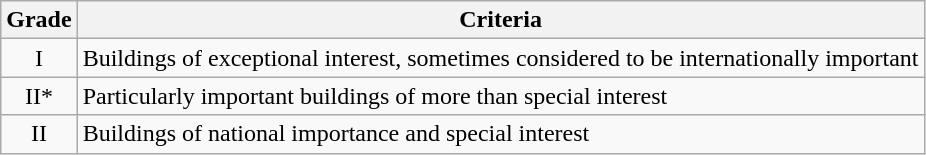<table class="wikitable">
<tr>
<th>Grade</th>
<th>Criteria</th>
</tr>
<tr>
<td align="center" >I</td>
<td>Buildings of exceptional interest, sometimes considered to be internationally important</td>
</tr>
<tr>
<td align="center" >II*</td>
<td>Particularly important buildings of more than special interest</td>
</tr>
<tr>
<td align="center" >II</td>
<td>Buildings of national importance and special interest</td>
</tr>
</table>
